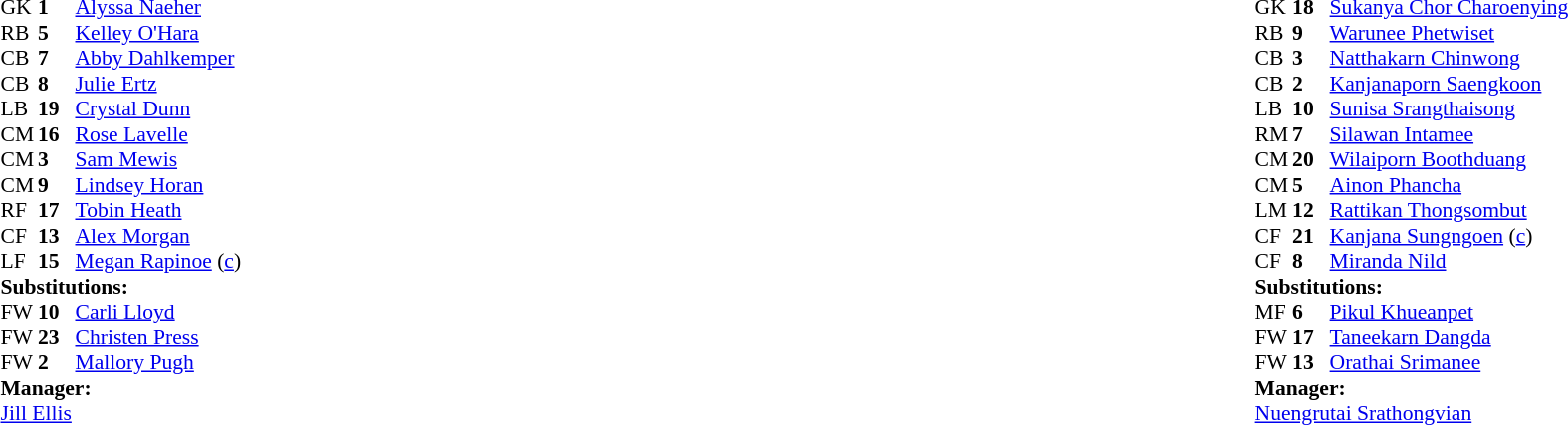<table width="100%">
<tr>
<td valign="top" width="40%"><br><table style="font-size:90%" cellspacing="0" cellpadding="0">
<tr>
<th width=25></th>
<th width=25></th>
</tr>
<tr>
<td>GK</td>
<td><strong>1</strong></td>
<td><a href='#'>Alyssa Naeher</a></td>
</tr>
<tr>
<td>RB</td>
<td><strong>5</strong></td>
<td><a href='#'>Kelley O'Hara</a></td>
</tr>
<tr>
<td>CB</td>
<td><strong>7</strong></td>
<td><a href='#'>Abby Dahlkemper</a></td>
</tr>
<tr>
<td>CB</td>
<td><strong>8</strong></td>
<td><a href='#'>Julie Ertz</a></td>
<td></td>
<td></td>
</tr>
<tr>
<td>LB</td>
<td><strong>19</strong></td>
<td><a href='#'>Crystal Dunn</a></td>
</tr>
<tr>
<td>CM</td>
<td><strong>16</strong></td>
<td><a href='#'>Rose Lavelle</a></td>
<td></td>
<td></td>
</tr>
<tr>
<td>CM</td>
<td><strong>3</strong></td>
<td><a href='#'>Sam Mewis</a></td>
</tr>
<tr>
<td>CM</td>
<td><strong>9</strong></td>
<td><a href='#'>Lindsey Horan</a></td>
</tr>
<tr>
<td>RF</td>
<td><strong>17</strong></td>
<td><a href='#'>Tobin Heath</a></td>
<td></td>
<td></td>
</tr>
<tr>
<td>CF</td>
<td><strong>13</strong></td>
<td><a href='#'>Alex Morgan</a></td>
</tr>
<tr>
<td>LF</td>
<td><strong>15</strong></td>
<td><a href='#'>Megan Rapinoe</a> (<a href='#'>c</a>)</td>
</tr>
<tr>
<td colspan=3><strong>Substitutions:</strong></td>
</tr>
<tr>
<td>FW</td>
<td><strong>10</strong></td>
<td><a href='#'>Carli Lloyd</a></td>
<td></td>
<td></td>
</tr>
<tr>
<td>FW</td>
<td><strong>23</strong></td>
<td><a href='#'>Christen Press</a></td>
<td></td>
<td></td>
</tr>
<tr>
<td>FW</td>
<td><strong>2</strong></td>
<td><a href='#'>Mallory Pugh</a></td>
<td></td>
<td></td>
</tr>
<tr>
<td colspan=3><strong>Manager:</strong></td>
</tr>
<tr>
<td colspan=3><a href='#'>Jill Ellis</a></td>
</tr>
</table>
</td>
<td valign="top"></td>
<td valign="top" width="50%"><br><table style="font-size:90%; margin:auto" cellspacing="0" cellpadding="0">
<tr>
<th width=25></th>
<th width=25></th>
</tr>
<tr>
<td>GK</td>
<td><strong>18</strong></td>
<td><a href='#'>Sukanya Chor Charoenying</a></td>
</tr>
<tr>
<td>RB</td>
<td><strong>9</strong></td>
<td><a href='#'>Warunee Phetwiset</a></td>
<td></td>
<td></td>
</tr>
<tr>
<td>CB</td>
<td><strong>3</strong></td>
<td><a href='#'>Natthakarn Chinwong</a></td>
</tr>
<tr>
<td>CB</td>
<td><strong>2</strong></td>
<td><a href='#'>Kanjanaporn Saengkoon</a></td>
</tr>
<tr>
<td>LB</td>
<td><strong>10</strong></td>
<td><a href='#'>Sunisa Srangthaisong</a></td>
</tr>
<tr>
<td>RM</td>
<td><strong>7</strong></td>
<td><a href='#'>Silawan Intamee</a></td>
</tr>
<tr>
<td>CM</td>
<td><strong>20</strong></td>
<td><a href='#'>Wilaiporn Boothduang</a></td>
<td></td>
<td></td>
</tr>
<tr>
<td>CM</td>
<td><strong>5</strong></td>
<td><a href='#'>Ainon Phancha</a></td>
</tr>
<tr>
<td>LM</td>
<td><strong>12</strong></td>
<td><a href='#'>Rattikan Thongsombut</a></td>
<td></td>
<td></td>
</tr>
<tr>
<td>CF</td>
<td><strong>21</strong></td>
<td><a href='#'>Kanjana Sungngoen</a> (<a href='#'>c</a>)</td>
</tr>
<tr>
<td>CF</td>
<td><strong>8</strong></td>
<td><a href='#'>Miranda Nild</a></td>
</tr>
<tr>
<td colspan=3><strong>Substitutions:</strong></td>
</tr>
<tr>
<td>MF</td>
<td><strong>6</strong></td>
<td><a href='#'>Pikul Khueanpet</a></td>
<td></td>
<td></td>
</tr>
<tr>
<td>FW</td>
<td><strong>17</strong></td>
<td><a href='#'>Taneekarn Dangda</a></td>
<td></td>
<td></td>
</tr>
<tr>
<td>FW</td>
<td><strong>13</strong></td>
<td><a href='#'>Orathai Srimanee</a></td>
<td></td>
<td></td>
</tr>
<tr>
<td colspan=3><strong>Manager:</strong></td>
</tr>
<tr>
<td colspan=3><a href='#'>Nuengrutai Srathongvian</a></td>
</tr>
</table>
</td>
</tr>
</table>
